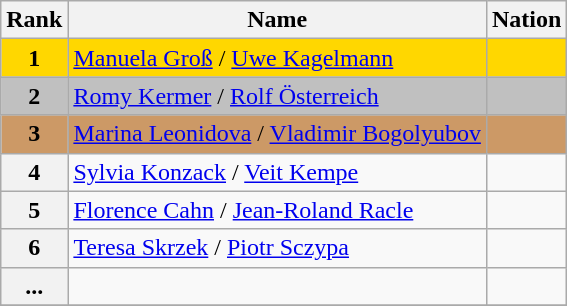<table class="wikitable">
<tr>
<th>Rank</th>
<th>Name</th>
<th>Nation</th>
</tr>
<tr bgcolor="gold">
<td align="center"><strong>1</strong></td>
<td><a href='#'>Manuela Groß</a> / <a href='#'>Uwe Kagelmann</a></td>
<td></td>
</tr>
<tr bgcolor="silver">
<td align="center"><strong>2</strong></td>
<td><a href='#'>Romy Kermer</a> / <a href='#'>Rolf Österreich </a></td>
<td></td>
</tr>
<tr bgcolor="cc9966">
<td align="center"><strong>3</strong></td>
<td><a href='#'>Marina Leonidova</a> / <a href='#'>Vladimir Bogolyubov</a></td>
<td></td>
</tr>
<tr>
<th>4</th>
<td><a href='#'>Sylvia Konzack</a> /  <a href='#'>Veit Kempe</a></td>
<td></td>
</tr>
<tr>
<th>5</th>
<td><a href='#'>Florence Cahn</a> /  <a href='#'>Jean-Roland Racle</a></td>
<td></td>
</tr>
<tr>
<th>6</th>
<td><a href='#'>Teresa Skrzek</a> /  <a href='#'>Piotr Sczypa</a></td>
<td></td>
</tr>
<tr>
<th>...</th>
<td></td>
<td></td>
</tr>
<tr>
</tr>
</table>
